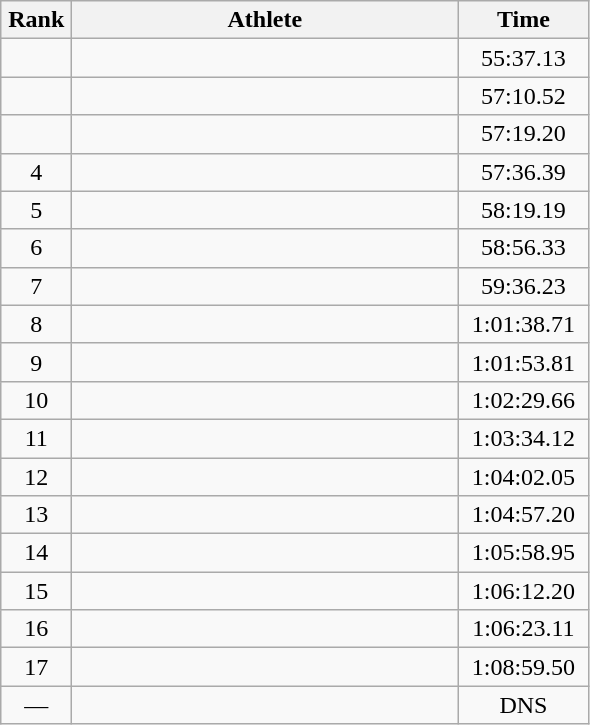<table class=wikitable sortable| style="text-align:center">
<tr>
<th width=40>Rank</th>
<th width=250>Athlete</th>
<th width=80>Time</th>
</tr>
<tr>
<td></td>
<td align=left></td>
<td>55:37.13</td>
</tr>
<tr>
<td></td>
<td align=left></td>
<td>57:10.52</td>
</tr>
<tr>
<td></td>
<td align=left></td>
<td>57:19.20</td>
</tr>
<tr>
<td>4</td>
<td align=left></td>
<td>57:36.39</td>
</tr>
<tr>
<td>5</td>
<td align=left></td>
<td>58:19.19</td>
</tr>
<tr>
<td>6</td>
<td align=left></td>
<td>58:56.33</td>
</tr>
<tr>
<td>7</td>
<td align=left></td>
<td>59:36.23</td>
</tr>
<tr>
<td>8</td>
<td align=left></td>
<td>1:01:38.71</td>
</tr>
<tr>
<td>9</td>
<td align=left></td>
<td>1:01:53.81</td>
</tr>
<tr>
<td>10</td>
<td align=left></td>
<td>1:02:29.66</td>
</tr>
<tr>
<td>11</td>
<td align=left></td>
<td>1:03:34.12</td>
</tr>
<tr>
<td>12</td>
<td align=left></td>
<td>1:04:02.05</td>
</tr>
<tr>
<td>13</td>
<td align=left></td>
<td>1:04:57.20</td>
</tr>
<tr>
<td>14</td>
<td align=left></td>
<td>1:05:58.95</td>
</tr>
<tr>
<td>15</td>
<td align=left></td>
<td>1:06:12.20</td>
</tr>
<tr>
<td>16</td>
<td align=left></td>
<td>1:06:23.11</td>
</tr>
<tr>
<td>17</td>
<td align=left></td>
<td>1:08:59.50</td>
</tr>
<tr>
<td>—</td>
<td align=left></td>
<td>DNS</td>
</tr>
</table>
